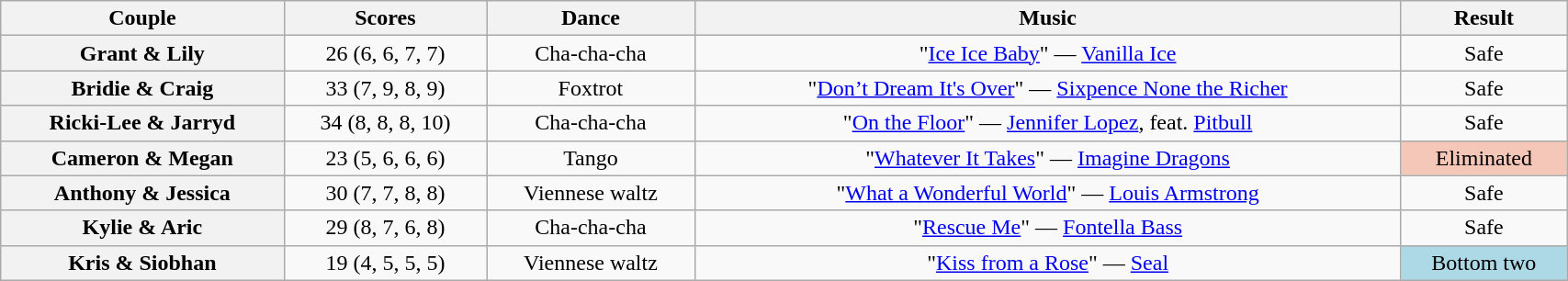<table class="wikitable sortable" style="text-align:center; width: 90%">
<tr>
<th scope="col">Couple</th>
<th scope="col">Scores</th>
<th scope="col" class="unsortable">Dance</th>
<th scope="col" class="unsortable">Music</th>
<th scope="col" class="unsortable">Result</th>
</tr>
<tr>
<th scope="row">Grant & Lily</th>
<td>26 (6, 6, 7, 7)</td>
<td>Cha-cha-cha</td>
<td>"<a href='#'>Ice Ice Baby</a>" — <a href='#'>Vanilla Ice</a></td>
<td>Safe</td>
</tr>
<tr>
<th scope="row">Bridie & Craig</th>
<td>33 (7, 9, 8, 9)</td>
<td>Foxtrot</td>
<td>"<a href='#'>Don’t Dream It's Over</a>" — <a href='#'>Sixpence None the Richer</a></td>
<td>Safe</td>
</tr>
<tr>
<th scope="row">Ricki-Lee & Jarryd</th>
<td>34 (8, 8, 8, 10)</td>
<td>Cha-cha-cha</td>
<td>"<a href='#'>On the Floor</a>" — <a href='#'>Jennifer Lopez</a>, feat. <a href='#'>Pitbull</a></td>
<td>Safe</td>
</tr>
<tr>
<th scope="row">Cameron & Megan</th>
<td>23 (5, 6, 6, 6)</td>
<td>Tango</td>
<td>"<a href='#'>Whatever It Takes</a>" — <a href='#'>Imagine Dragons</a></td>
<td bgcolor="f4c7b8">Eliminated</td>
</tr>
<tr>
<th scope="row">Anthony & Jessica</th>
<td>30 (7, 7, 8, 8)</td>
<td>Viennese waltz</td>
<td>"<a href='#'>What a Wonderful World</a>" — <a href='#'>Louis Armstrong</a></td>
<td>Safe</td>
</tr>
<tr>
<th scope="row">Kylie & Aric</th>
<td>29 (8, 7, 6, 8)</td>
<td>Cha-cha-cha</td>
<td>"<a href='#'>Rescue Me</a>" — <a href='#'>Fontella Bass</a></td>
<td>Safe</td>
</tr>
<tr>
<th scope="row">Kris & Siobhan</th>
<td>19 (4, 5, 5, 5)</td>
<td>Viennese waltz</td>
<td>"<a href='#'>Kiss from a Rose</a>" — <a href='#'>Seal</a></td>
<td bgcolor="lightblue">Bottom two</td>
</tr>
</table>
